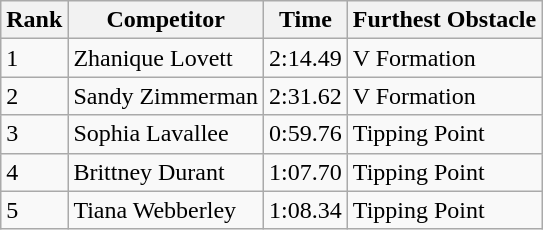<table class="wikitable sortable mw-collapsible">
<tr>
<th>Rank</th>
<th>Competitor</th>
<th>Time</th>
<th>Furthest Obstacle</th>
</tr>
<tr>
<td>1</td>
<td>Zhanique Lovett</td>
<td>2:14.49</td>
<td>V Formation</td>
</tr>
<tr>
<td>2</td>
<td>Sandy Zimmerman</td>
<td>2:31.62</td>
<td>V Formation</td>
</tr>
<tr>
<td>3</td>
<td>Sophia Lavallee</td>
<td>0:59.76</td>
<td>Tipping Point</td>
</tr>
<tr>
<td>4</td>
<td>Brittney Durant</td>
<td>1:07.70</td>
<td>Tipping Point</td>
</tr>
<tr>
<td>5</td>
<td>Tiana Webberley</td>
<td>1:08.34</td>
<td>Tipping Point</td>
</tr>
</table>
